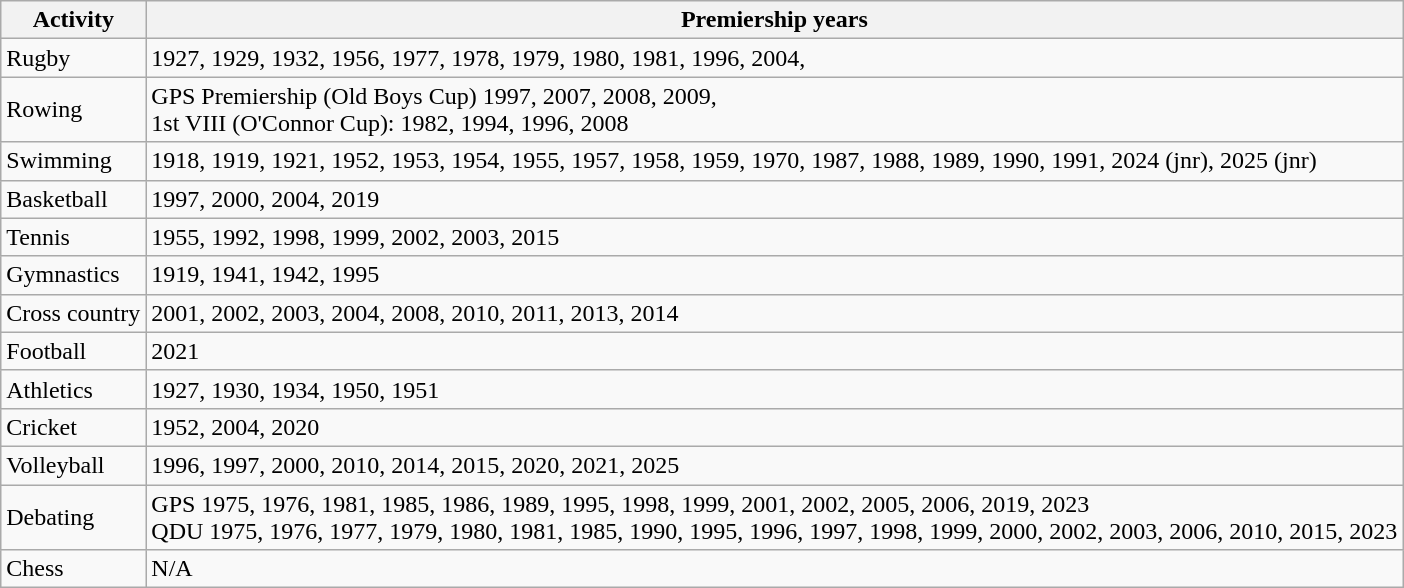<table class="wikitable">
<tr>
<th>Activity</th>
<th>Premiership years</th>
</tr>
<tr>
<td>Rugby</td>
<td>1927, 1929, 1932, 1956, 1977, 1978, 1979, 1980, 1981, 1996, 2004,</td>
</tr>
<tr>
<td>Rowing</td>
<td>GPS Premiership (Old Boys Cup) 1997, 2007, 2008, 2009,<br>1st VIII (O'Connor Cup): 1982, 1994, 1996, 2008</td>
</tr>
<tr>
<td>Swimming</td>
<td>1918, 1919, 1921, 1952, 1953, 1954, 1955, 1957, 1958, 1959, 1970, 1987, 1988, 1989, 1990, 1991, 2024 (jnr), 2025 (jnr)</td>
</tr>
<tr>
<td>Basketball</td>
<td>1997, 2000, 2004, 2019</td>
</tr>
<tr>
<td>Tennis</td>
<td>1955, 1992, 1998, 1999, 2002, 2003, 2015</td>
</tr>
<tr>
<td>Gymnastics</td>
<td>1919, 1941, 1942, 1995</td>
</tr>
<tr>
<td>Cross country</td>
<td>2001, 2002, 2003, 2004, 2008, 2010, 2011, 2013, 2014</td>
</tr>
<tr>
<td>Football</td>
<td>2021</td>
</tr>
<tr>
<td>Athletics</td>
<td>1927, 1930, 1934, 1950, 1951</td>
</tr>
<tr>
<td>Cricket</td>
<td>1952, 2004, 2020</td>
</tr>
<tr>
<td>Volleyball</td>
<td>1996, 1997, 2000, 2010, 2014, 2015, 2020, 2021, 2025</td>
</tr>
<tr>
<td>Debating</td>
<td>GPS 1975, 1976, 1981, 1985, 1986, 1989, 1995, 1998, 1999, 2001, 2002, 2005, 2006, 2019, 2023<br>QDU 1975, 1976, 1977, 1979, 1980, 1981, 1985, 1990, 1995, 1996, 1997, 1998, 1999, 2000, 2002, 2003, 2006, 2010, 2015, 2023</td>
</tr>
<tr>
<td>Chess</td>
<td>N/A</td>
</tr>
</table>
